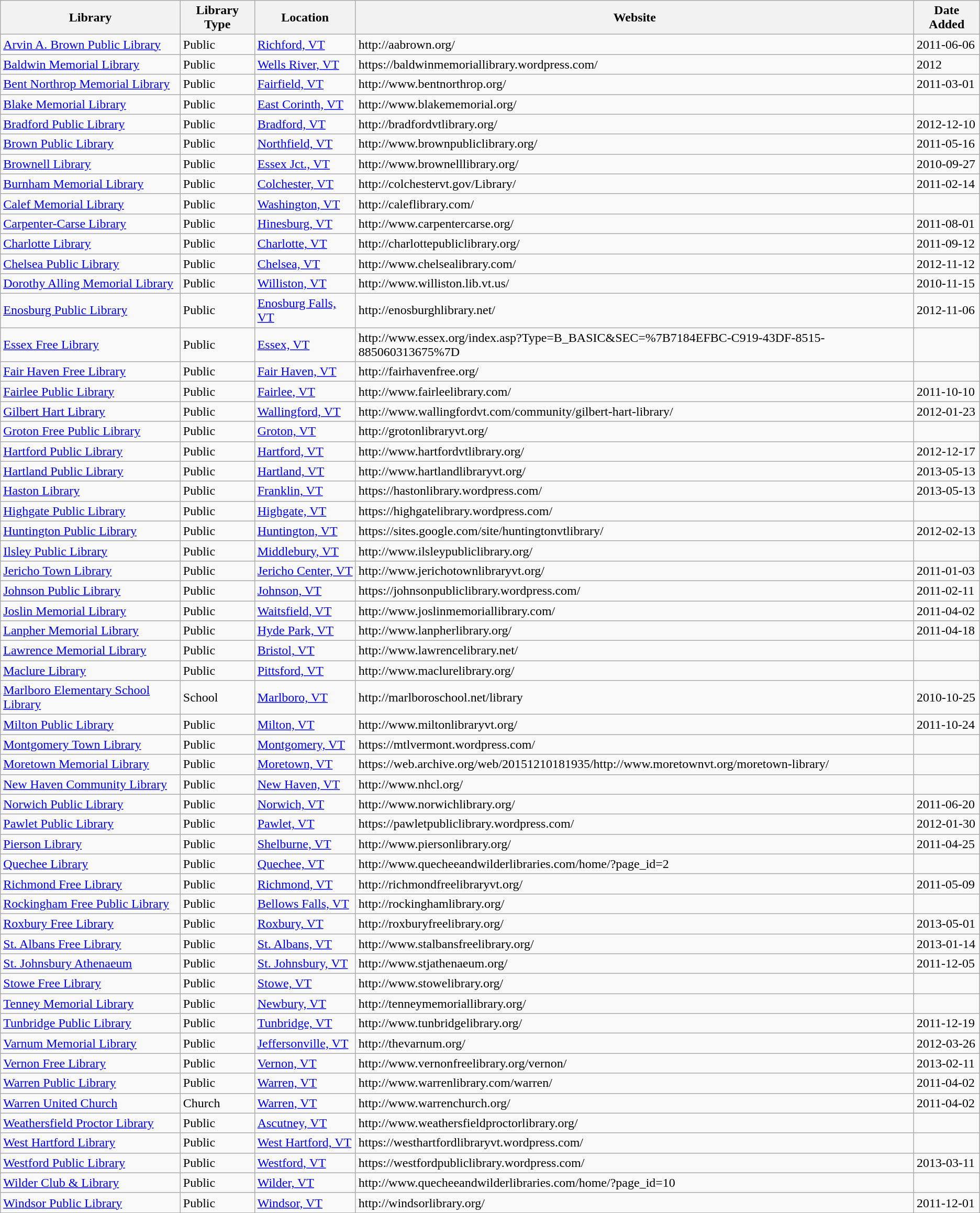<table class="wikitable sortable" id="members">
<tr>
<th>Library</th>
<th>Library Type</th>
<th>Location</th>
<th>Website</th>
<th>Date Added</th>
</tr>
<tr>
<td><a href='#'>Arvin A. Brown Public Library</a></td>
<td>Public</td>
<td><a href='#'>Richford, VT</a></td>
<td>http://aabrown.org/</td>
<td>2011-06-06</td>
</tr>
<tr>
<td><a href='#'>Baldwin Memorial Library</a></td>
<td>Public</td>
<td><a href='#'>Wells River, VT</a></td>
<td>https://baldwinmemoriallibrary.wordpress.com/</td>
<td>2012</td>
</tr>
<tr>
<td><a href='#'>Bent Northrop Memorial Library</a></td>
<td>Public</td>
<td><a href='#'>Fairfield, VT</a></td>
<td>http://www.bentnorthrop.org/</td>
<td>2011-03-01</td>
</tr>
<tr>
<td><a href='#'>Blake Memorial Library</a></td>
<td>Public</td>
<td><a href='#'>East Corinth, VT</a></td>
<td>http://www.blakememorial.org/</td>
<td></td>
</tr>
<tr>
<td><a href='#'>Bradford Public Library</a></td>
<td>Public</td>
<td><a href='#'>Bradford, VT</a></td>
<td>http://bradfordvtlibrary.org/</td>
<td>2012-12-10</td>
</tr>
<tr>
<td><a href='#'>Brown Public Library</a></td>
<td>Public</td>
<td><a href='#'>Northfield, VT</a></td>
<td>http://www.brownpubliclibrary.org/</td>
<td>2011-05-16</td>
</tr>
<tr>
<td><a href='#'>Brownell Library</a></td>
<td>Public</td>
<td><a href='#'>Essex Jct., VT</a></td>
<td>http://www.brownelllibrary.org/</td>
<td>2010-09-27</td>
</tr>
<tr>
<td><a href='#'>Burnham Memorial Library</a></td>
<td>Public</td>
<td><a href='#'>Colchester, VT</a></td>
<td>http://colchestervt.gov/Library/</td>
<td>2011-02-14</td>
</tr>
<tr>
<td><a href='#'>Calef Memorial Library</a></td>
<td>Public</td>
<td><a href='#'>Washington, VT</a></td>
<td>http://caleflibrary.com/</td>
<td></td>
</tr>
<tr>
<td><a href='#'>Carpenter-Carse Library</a></td>
<td>Public</td>
<td><a href='#'>Hinesburg, VT</a></td>
<td>http://www.carpentercarse.org/</td>
<td>2011-08-01</td>
</tr>
<tr>
<td><a href='#'>Charlotte Library</a></td>
<td>Public</td>
<td><a href='#'>Charlotte, VT</a></td>
<td>http://charlottepubliclibrary.org/</td>
<td>2011-09-12</td>
</tr>
<tr>
<td><a href='#'>Chelsea Public Library</a></td>
<td>Public</td>
<td><a href='#'>Chelsea, VT</a></td>
<td>http://www.chelsealibrary.com/</td>
<td>2012-11-12</td>
</tr>
<tr>
<td><a href='#'>Dorothy Alling Memorial Library</a></td>
<td>Public</td>
<td><a href='#'>Williston, VT</a></td>
<td>http://www.williston.lib.vt.us/</td>
<td>2010-11-15</td>
</tr>
<tr>
<td><a href='#'>Enosburg Public Library</a></td>
<td>Public</td>
<td><a href='#'>Enosburg Falls, VT</a></td>
<td>http://enosburghlibrary.net/</td>
<td>2012-11-06</td>
</tr>
<tr>
<td><a href='#'>Essex Free Library</a></td>
<td>Public</td>
<td><a href='#'>Essex, VT</a></td>
<td>http://www.essex.org/index.asp?Type=B_BASIC&SEC=%7B7184EFBC-C919-43DF-8515-885060313675%7D</td>
<td></td>
</tr>
<tr>
<td><a href='#'>Fair Haven Free Library</a></td>
<td>Public</td>
<td><a href='#'>Fair Haven, VT</a></td>
<td>http://fairhavenfree.org/</td>
<td></td>
</tr>
<tr>
<td><a href='#'>Fairlee Public Library</a></td>
<td>Public</td>
<td><a href='#'>Fairlee, VT</a></td>
<td>http://www.fairleelibrary.com/</td>
<td>2011-10-10</td>
</tr>
<tr>
<td><a href='#'>Gilbert Hart Library</a></td>
<td>Public</td>
<td><a href='#'>Wallingford, VT</a></td>
<td>http://www.wallingfordvt.com/community/gilbert-hart-library/</td>
<td>2012-01-23</td>
</tr>
<tr>
<td><a href='#'>Groton Free Public Library</a></td>
<td>Public</td>
<td><a href='#'>Groton, VT</a></td>
<td>http://grotonlibraryvt.org/</td>
<td></td>
</tr>
<tr>
<td><a href='#'>Hartford Public Library</a></td>
<td>Public</td>
<td><a href='#'>Hartford, VT</a></td>
<td>http://www.hartfordvtlibrary.org/</td>
<td>2012-12-17</td>
</tr>
<tr>
<td><a href='#'>Hartland Public Library</a></td>
<td>Public</td>
<td><a href='#'>Hartland, VT</a></td>
<td>http://www.hartlandlibraryvt.org/</td>
<td>2013-05-13</td>
</tr>
<tr>
<td><a href='#'>Haston Library</a></td>
<td>Public</td>
<td><a href='#'>Franklin, VT</a></td>
<td>https://hastonlibrary.wordpress.com/</td>
<td>2013-05-13</td>
</tr>
<tr>
<td><a href='#'>Highgate Public Library</a></td>
<td>Public</td>
<td><a href='#'>Highgate, VT</a></td>
<td>https://highgatelibrary.wordpress.com/</td>
<td></td>
</tr>
<tr>
<td><a href='#'>Huntington Public Library</a></td>
<td>Public</td>
<td><a href='#'>Huntington, VT</a></td>
<td>https://sites.google.com/site/huntingtonvtlibrary/</td>
<td>2012-02-13</td>
</tr>
<tr>
<td><a href='#'>Ilsley Public Library</a></td>
<td>Public</td>
<td><a href='#'>Middlebury, VT</a></td>
<td>http://www.ilsleypubliclibrary.org/</td>
<td></td>
</tr>
<tr>
<td><a href='#'>Jericho Town Library</a></td>
<td>Public</td>
<td><a href='#'>Jericho Center, VT</a></td>
<td>http://www.jerichotownlibraryvt.org/</td>
<td>2011-01-03</td>
</tr>
<tr>
<td><a href='#'>Johnson Public Library</a></td>
<td>Public</td>
<td><a href='#'>Johnson, VT</a></td>
<td>https://johnsonpubliclibrary.wordpress.com/</td>
<td>2011-02-11</td>
</tr>
<tr>
<td><a href='#'>Joslin Memorial Library</a></td>
<td>Public</td>
<td><a href='#'>Waitsfield, VT</a></td>
<td>http://www.joslinmemoriallibrary.com/</td>
<td>2011-04-02</td>
</tr>
<tr>
<td><a href='#'>Lanpher Memorial Library</a></td>
<td>Public</td>
<td><a href='#'>Hyde Park, VT</a></td>
<td>http://www.lanpherlibrary.org/</td>
<td>2011-04-18</td>
</tr>
<tr>
<td><a href='#'>Lawrence Memorial Library</a></td>
<td>Public</td>
<td><a href='#'>Bristol, VT</a></td>
<td>http://www.lawrencelibrary.net/</td>
<td></td>
</tr>
<tr>
<td><a href='#'>Maclure Library</a></td>
<td>Public</td>
<td><a href='#'>Pittsford, VT</a></td>
<td>http://www.maclurelibrary.org/</td>
<td></td>
</tr>
<tr>
<td><a href='#'>Marlboro Elementary School Library</a></td>
<td>School</td>
<td><a href='#'>Marlboro, VT</a></td>
<td>http://marlboroschool.net/library</td>
<td>2010-10-25</td>
</tr>
<tr>
<td><a href='#'>Milton Public Library</a></td>
<td>Public</td>
<td><a href='#'>Milton, VT</a></td>
<td>http://www.miltonlibraryvt.org/</td>
<td>2011-10-24</td>
</tr>
<tr>
<td><a href='#'>Montgomery Town Library</a></td>
<td>Public</td>
<td><a href='#'>Montgomery, VT</a></td>
<td>https://mtlvermont.wordpress.com/</td>
<td></td>
</tr>
<tr>
<td><a href='#'>Moretown Memorial Library</a></td>
<td>Public</td>
<td><a href='#'>Moretown, VT</a></td>
<td>https://web.archive.org/web/20151210181935/http://www.moretownvt.org/moretown-library/</td>
<td></td>
</tr>
<tr>
<td><a href='#'>New Haven Community Library</a></td>
<td>Public</td>
<td><a href='#'>New Haven, VT</a></td>
<td>http://www.nhcl.org/</td>
<td></td>
</tr>
<tr>
<td><a href='#'>Norwich Public Library</a></td>
<td>Public</td>
<td><a href='#'>Norwich, VT</a></td>
<td>http://www.norwichlibrary.org/</td>
<td>2011-06-20</td>
</tr>
<tr>
<td><a href='#'>Pawlet Public Library</a></td>
<td>Public</td>
<td><a href='#'>Pawlet, VT</a></td>
<td>https://pawletpubliclibrary.wordpress.com/</td>
<td>2012-01-30</td>
</tr>
<tr>
<td><a href='#'>Pierson Library</a></td>
<td>Public</td>
<td><a href='#'>Shelburne, VT</a></td>
<td>http://www.piersonlibrary.org/</td>
<td>2011-04-25</td>
</tr>
<tr>
<td><a href='#'>Quechee Library</a></td>
<td>Public</td>
<td><a href='#'>Quechee, VT</a></td>
<td>http://www.quecheeandwilderlibraries.com/home/?page_id=2</td>
<td></td>
</tr>
<tr>
<td><a href='#'>Richmond Free Library</a></td>
<td>Public</td>
<td><a href='#'>Richmond, VT</a></td>
<td>http://richmondfreelibraryvt.org/</td>
<td>2011-05-09</td>
</tr>
<tr>
<td><a href='#'>Rockingham Free Public Library</a></td>
<td>Public</td>
<td><a href='#'>Bellows Falls, VT</a></td>
<td>http://rockinghamlibrary.org/</td>
<td></td>
</tr>
<tr>
<td><a href='#'>Roxbury Free Library</a></td>
<td>Public</td>
<td><a href='#'>Roxbury, VT</a></td>
<td>http://roxburyfreelibrary.org/</td>
<td>2013-05-01</td>
</tr>
<tr>
<td><a href='#'>St. Albans Free Library</a></td>
<td>Public</td>
<td><a href='#'>St. Albans, VT</a></td>
<td>http://www.stalbansfreelibrary.org/</td>
<td>2013-01-14</td>
</tr>
<tr>
<td><a href='#'>St. Johnsbury Athenaeum</a></td>
<td>Public</td>
<td><a href='#'>St. Johnsbury, VT</a></td>
<td>http://www.stjathenaeum.org/</td>
<td>2011-12-05</td>
</tr>
<tr>
<td><a href='#'>Stowe Free Library</a></td>
<td>Public</td>
<td><a href='#'>Stowe, VT</a></td>
<td>http://www.stowelibrary.org/</td>
<td></td>
</tr>
<tr>
<td><a href='#'>Tenney Memorial Library</a></td>
<td>Public</td>
<td><a href='#'>Newbury, VT</a></td>
<td>http://tenneymemoriallibrary.org/</td>
<td></td>
</tr>
<tr>
<td><a href='#'>Tunbridge Public Library</a></td>
<td>Public</td>
<td><a href='#'>Tunbridge, VT</a></td>
<td>http://www.tunbridgelibrary.org/</td>
<td>2011-12-19</td>
</tr>
<tr>
<td><a href='#'>Varnum Memorial Library</a></td>
<td>Public</td>
<td><a href='#'>Jeffersonville, VT</a></td>
<td>http://thevarnum.org/</td>
<td>2012-03-26</td>
</tr>
<tr>
<td><a href='#'>Vernon Free Library</a></td>
<td>Public</td>
<td><a href='#'>Vernon, VT</a></td>
<td>http://www.vernonfreelibrary.org/vernon/</td>
<td>2013-02-11</td>
</tr>
<tr>
<td><a href='#'>Warren Public Library</a></td>
<td>Public</td>
<td><a href='#'>Warren, VT</a></td>
<td>http://www.warrenlibrary.com/warren/</td>
<td>2011-04-02</td>
</tr>
<tr>
<td><a href='#'>Warren United Church</a></td>
<td>Church</td>
<td><a href='#'>Warren, VT</a></td>
<td>http://www.warrenchurch.org/</td>
<td>2011-04-02</td>
</tr>
<tr>
<td><a href='#'>Weathersfield Proctor Library</a></td>
<td>Public</td>
<td><a href='#'>Ascutney, VT</a></td>
<td>http://www.weathersfieldproctorlibrary.org/</td>
<td></td>
</tr>
<tr>
<td><a href='#'>West Hartford Library</a></td>
<td>Public</td>
<td><a href='#'>West Hartford, VT</a></td>
<td>https://westhartfordlibraryvt.wordpress.com/</td>
<td></td>
</tr>
<tr>
<td><a href='#'>Westford Public Library</a></td>
<td>Public</td>
<td><a href='#'>Westford, VT</a></td>
<td>https://westfordpubliclibrary.wordpress.com/</td>
<td>2013-03-11</td>
</tr>
<tr>
<td><a href='#'>Wilder Club & Library</a></td>
<td>Public</td>
<td><a href='#'>Wilder, VT</a></td>
<td>http://www.quecheeandwilderlibraries.com/home/?page_id=10</td>
<td></td>
</tr>
<tr>
<td><a href='#'>Windsor Public Library</a></td>
<td>Public</td>
<td><a href='#'>Windsor, VT</a></td>
<td>http://windsorlibrary.org/</td>
<td>2011-12-01</td>
</tr>
</table>
